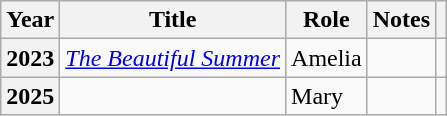<table class="wikitable plainrowheaders sortable">
<tr>
<th scope="col">Year</th>
<th scope="col">Title</th>
<th scope="col">Role</th>
<th class="unsortable" scope="col">Notes</th>
<th class="unsortable" scope="col"></th>
</tr>
<tr>
<th scope="row">2023</th>
<td><em><a href='#'>The Beautiful Summer</a></em></td>
<td>Amelia</td>
<td></td>
<td style="text-align:center;"></td>
</tr>
<tr>
<th scope="row">2025</th>
<td></td>
<td>Mary</td>
<td></td>
<td style="text-align:center;"></td>
</tr>
</table>
